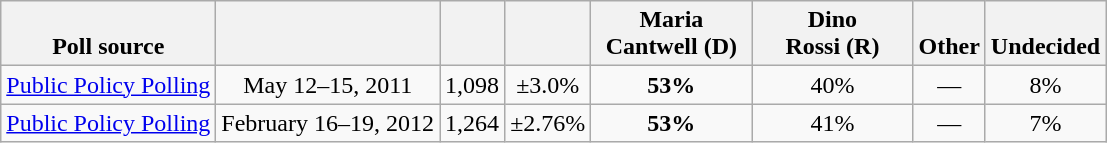<table class="wikitable" style="text-align:center">
<tr valign= bottom>
<th>Poll source</th>
<th></th>
<th></th>
<th></th>
<th style="width:100px;">Maria<br>Cantwell (D)</th>
<th style="width:100px;">Dino<br>Rossi (R)</th>
<th>Other</th>
<th>Undecided</th>
</tr>
<tr>
<td align=left><a href='#'>Public Policy Polling</a></td>
<td>May 12–15, 2011</td>
<td>1,098</td>
<td>±3.0%</td>
<td><strong>53%</strong></td>
<td>40%</td>
<td>—</td>
<td>8%</td>
</tr>
<tr>
<td align=left><a href='#'>Public Policy Polling</a></td>
<td>February 16–19, 2012</td>
<td>1,264</td>
<td>±2.76%</td>
<td><strong>53%</strong></td>
<td>41%</td>
<td>—</td>
<td>7%</td>
</tr>
</table>
